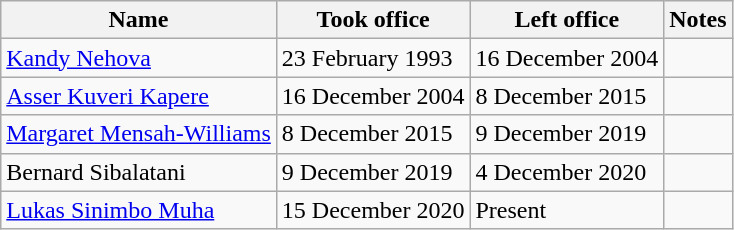<table class="wikitable">
<tr>
<th>Name</th>
<th>Took office</th>
<th>Left office</th>
<th>Notes</th>
</tr>
<tr>
<td><a href='#'>Kandy Nehova</a></td>
<td>23 February 1993</td>
<td>16 December 2004</td>
<td></td>
</tr>
<tr>
<td><a href='#'>Asser Kuveri Kapere</a></td>
<td>16 December 2004</td>
<td>8 December 2015</td>
<td></td>
</tr>
<tr>
<td><a href='#'>Margaret Mensah-Williams</a></td>
<td>8 December 2015</td>
<td>9 December 2019</td>
<td></td>
</tr>
<tr>
<td>Bernard Sibalatani</td>
<td>9 December 2019</td>
<td>4 December 2020</td>
<td></td>
</tr>
<tr>
<td><a href='#'>Lukas Sinimbo Muha</a></td>
<td>15 December 2020</td>
<td>Present</td>
<td></td>
</tr>
</table>
